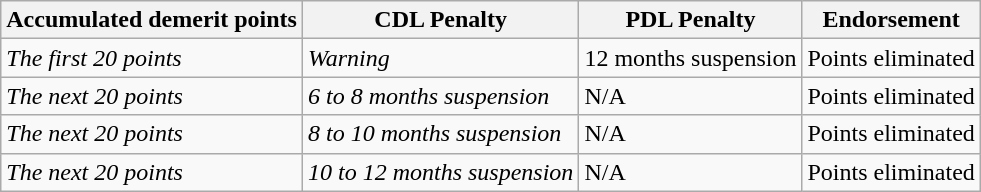<table class="wikitable">
<tr>
<th>Accumulated demerit points</th>
<th>CDL Penalty</th>
<th>PDL Penalty</th>
<th>Endorsement</th>
</tr>
<tr>
<td><em>The first 20 points</em></td>
<td><em>Warning</em></td>
<td>12 months suspension</td>
<td>Points eliminated</td>
</tr>
<tr>
<td><em>The next 20 points</em></td>
<td><em>6 to 8 months suspension</em></td>
<td>N/A</td>
<td>Points eliminated</td>
</tr>
<tr>
<td><em>The next 20 points</em></td>
<td><em>8 to 10 months suspension</em></td>
<td>N/A</td>
<td>Points eliminated</td>
</tr>
<tr>
<td><em>The next 20 points</em></td>
<td><em>10 to 12 months suspension</em></td>
<td>N/A</td>
<td>Points eliminated</td>
</tr>
</table>
